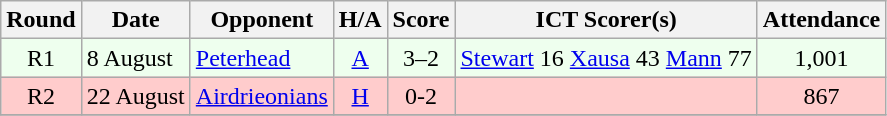<table class="wikitable" style="text-align:center">
<tr>
<th>Round</th>
<th>Date</th>
<th>Opponent</th>
<th>H/A</th>
<th>Score</th>
<th>ICT Scorer(s)</th>
<th>Attendance</th>
</tr>
<tr bgcolor=#EEFFEE>
<td>R1</td>
<td align=left>8 August</td>
<td align=left><a href='#'>Peterhead</a></td>
<td><a href='#'>A</a></td>
<td>3–2</td>
<td align=left><a href='#'>Stewart</a> 16 <a href='#'>Xausa</a> 43 <a href='#'>Mann</a> 77</td>
<td>1,001</td>
</tr>
<tr bgcolor=#FFCCCC>
<td>R2</td>
<td align=left>22 August</td>
<td align=left><a href='#'>Airdrieonians</a></td>
<td><a href='#'>H</a></td>
<td>0-2</td>
<td align=left></td>
<td>867</td>
</tr>
<tr>
</tr>
</table>
